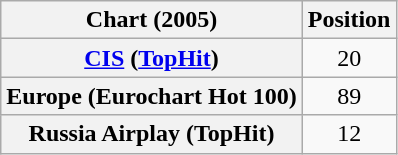<table class="wikitable plainrowheaders" style="text-align:center">
<tr>
<th>Chart (2005)</th>
<th>Position</th>
</tr>
<tr>
<th scope="row"><a href='#'>CIS</a> (<a href='#'>TopHit</a>)</th>
<td>20</td>
</tr>
<tr>
<th scope="row">Europe (Eurochart Hot 100)</th>
<td>89</td>
</tr>
<tr>
<th scope="row">Russia Airplay (TopHit)</th>
<td>12</td>
</tr>
</table>
